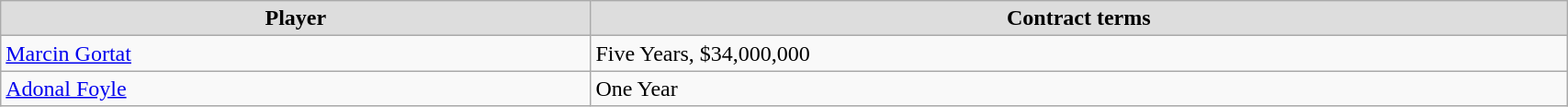<table class="wikitable" width=90%>
<tr align="center"  bgcolor="#dddddd">
<td><strong>Player</strong></td>
<td><strong>Contract terms</strong></td>
</tr>
<tr>
<td><a href='#'>Marcin Gortat</a></td>
<td>Five Years, $34,000,000</td>
</tr>
<tr>
<td><a href='#'>Adonal Foyle</a></td>
<td>One Year</td>
</tr>
</table>
